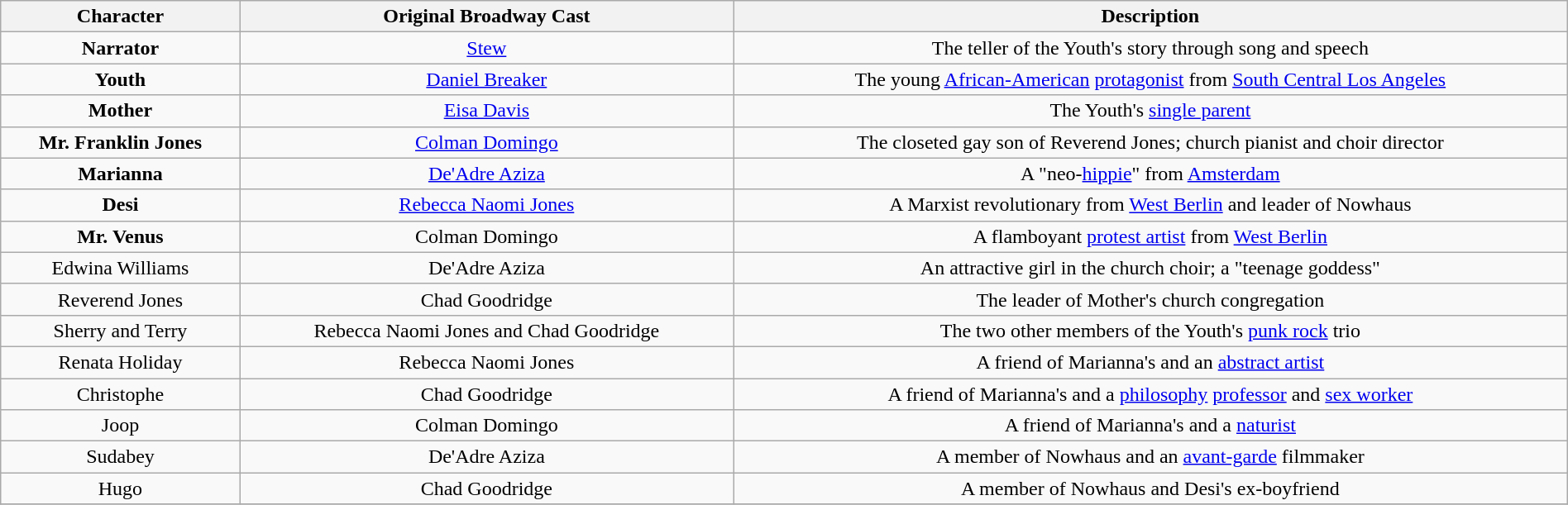<table class="wikitable" style="text-align:center;" width="100%">
<tr>
<th>Character</th>
<th>Original Broadway Cast</th>
<th>Description</th>
</tr>
<tr>
<td><strong>Narrator</strong></td>
<td><a href='#'>Stew</a></td>
<td>The teller of the Youth's story through song and speech</td>
</tr>
<tr>
<td><strong>Youth</strong></td>
<td><a href='#'>Daniel Breaker</a></td>
<td>The young <a href='#'>African-American</a> <a href='#'>protagonist</a> from <a href='#'>South Central Los Angeles</a></td>
</tr>
<tr>
<td><strong>Mother</strong></td>
<td><a href='#'>Eisa Davis</a></td>
<td>The Youth's <a href='#'>single parent</a></td>
</tr>
<tr>
<td><strong>Mr. Franklin Jones</strong></td>
<td><a href='#'>Colman Domingo</a></td>
<td>The closeted gay son of Reverend Jones; church pianist and choir director</td>
</tr>
<tr>
<td><strong>Marianna</strong></td>
<td><a href='#'>De'Adre Aziza</a></td>
<td>A "neo-<a href='#'>hippie</a>" from <a href='#'>Amsterdam</a></td>
</tr>
<tr>
<td><strong>Desi</strong></td>
<td><a href='#'>Rebecca Naomi Jones</a></td>
<td>A Marxist revolutionary from <a href='#'>West Berlin</a> and leader of Nowhaus</td>
</tr>
<tr>
<td><strong>Mr. Venus</strong></td>
<td>Colman Domingo</td>
<td>A flamboyant <a href='#'>protest artist</a> from <a href='#'>West Berlin</a></td>
</tr>
<tr>
<td>Edwina Williams</td>
<td>De'Adre Aziza</td>
<td>An attractive girl in the church choir; a "teenage goddess"</td>
</tr>
<tr>
<td>Reverend Jones</td>
<td>Chad Goodridge</td>
<td>The leader of Mother's church congregation</td>
</tr>
<tr>
<td>Sherry and Terry</td>
<td>Rebecca Naomi Jones and Chad Goodridge</td>
<td>The two other members of the Youth's <a href='#'>punk rock</a> trio</td>
</tr>
<tr>
<td>Renata Holiday</td>
<td>Rebecca Naomi Jones</td>
<td>A friend of Marianna's and an <a href='#'>abstract artist</a></td>
</tr>
<tr>
<td>Christophe</td>
<td>Chad Goodridge</td>
<td>A friend of Marianna's and a <a href='#'>philosophy</a> <a href='#'>professor</a> and <a href='#'>sex worker</a></td>
</tr>
<tr>
<td>Joop</td>
<td>Colman Domingo</td>
<td>A friend of Marianna's and a <a href='#'>naturist</a></td>
</tr>
<tr>
<td>Sudabey</td>
<td>De'Adre Aziza</td>
<td>A member of Nowhaus and an <a href='#'>avant-garde</a> filmmaker</td>
</tr>
<tr>
<td>Hugo</td>
<td>Chad Goodridge</td>
<td>A member of Nowhaus and Desi's ex-boyfriend</td>
</tr>
<tr>
</tr>
</table>
